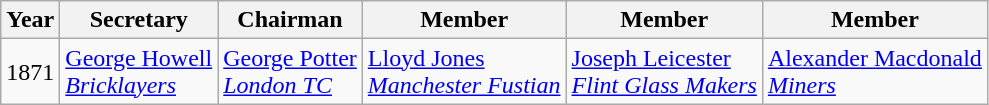<table class="wikitable">
<tr>
<th>Year</th>
<th>Secretary</th>
<th>Chairman</th>
<th>Member</th>
<th>Member</th>
<th>Member</th>
</tr>
<tr>
<td>1871</td>
<td><a href='#'>George Howell</a><br><em><a href='#'>Bricklayers</a></em></td>
<td><a href='#'>George Potter</a><br><em><a href='#'>London TC</a></em></td>
<td><a href='#'>Lloyd Jones</a><br><em><a href='#'>Manchester Fustian</a></em></td>
<td><a href='#'>Joseph Leicester</a><br><em><a href='#'>Flint Glass Makers</a></em></td>
<td><a href='#'>Alexander Macdonald</a><br><em><a href='#'>Miners</a></em></td>
</tr>
</table>
